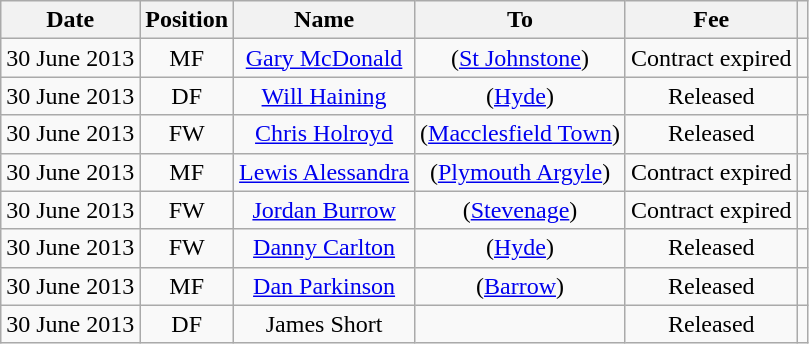<table class="wikitable" style="text-align:center;">
<tr>
<th>Date</th>
<th>Position</th>
<th>Name</th>
<th>To</th>
<th>Fee</th>
<th></th>
</tr>
<tr>
<td>30 June 2013</td>
<td>MF</td>
<td><a href='#'>Gary McDonald</a></td>
<td>(<a href='#'>St Johnstone</a>)</td>
<td>Contract expired</td>
<td></td>
</tr>
<tr>
<td>30 June 2013</td>
<td>DF</td>
<td><a href='#'>Will Haining</a></td>
<td>(<a href='#'>Hyde</a>)</td>
<td>Released</td>
<td></td>
</tr>
<tr>
<td>30 June 2013</td>
<td>FW</td>
<td><a href='#'>Chris Holroyd</a></td>
<td>(<a href='#'>Macclesfield Town</a>)</td>
<td>Released</td>
<td></td>
</tr>
<tr>
<td>30 June 2013</td>
<td>MF</td>
<td><a href='#'>Lewis Alessandra</a></td>
<td>(<a href='#'>Plymouth Argyle</a>)</td>
<td>Contract expired</td>
<td></td>
</tr>
<tr>
<td>30 June 2013</td>
<td>FW</td>
<td><a href='#'>Jordan Burrow</a></td>
<td>(<a href='#'>Stevenage</a>)</td>
<td>Contract expired</td>
<td></td>
</tr>
<tr>
<td>30 June 2013</td>
<td>FW</td>
<td><a href='#'>Danny Carlton</a></td>
<td>(<a href='#'>Hyde</a>)</td>
<td>Released</td>
<td></td>
</tr>
<tr>
<td>30 June 2013</td>
<td>MF</td>
<td><a href='#'>Dan Parkinson</a></td>
<td>(<a href='#'>Barrow</a>)</td>
<td>Released</td>
<td></td>
</tr>
<tr>
<td>30 June 2013</td>
<td>DF</td>
<td>James Short</td>
<td></td>
<td>Released</td>
<td></td>
</tr>
</table>
